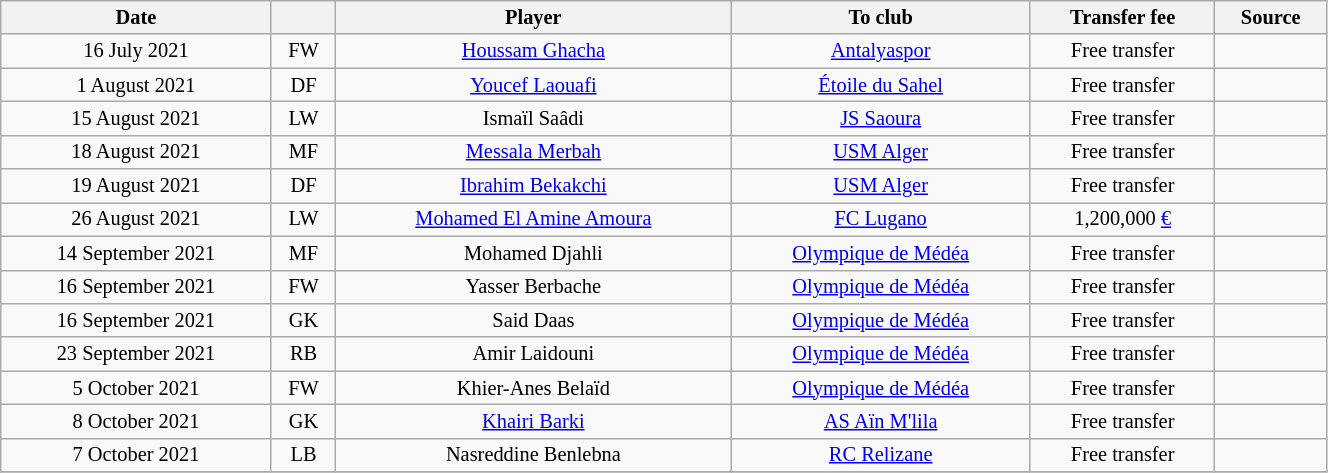<table class="wikitable sortable" style="width:70%; text-align:center; font-size:85%; text-align:centre;">
<tr>
<th>Date</th>
<th></th>
<th>Player</th>
<th>To club</th>
<th>Transfer fee</th>
<th>Source</th>
</tr>
<tr>
<td>16 July 2021</td>
<td>FW</td>
<td> <a href='#'>Houssam Ghacha</a></td>
<td> <a href='#'>Antalyaspor</a></td>
<td>Free transfer</td>
<td></td>
</tr>
<tr>
<td>1 August 2021</td>
<td>DF</td>
<td> <a href='#'>Youcef Laouafi</a></td>
<td> <a href='#'>Étoile du Sahel</a></td>
<td>Free transfer</td>
<td></td>
</tr>
<tr>
<td>15 August 2021</td>
<td>LW</td>
<td> Ismaïl Saâdi</td>
<td><a href='#'>JS Saoura</a></td>
<td>Free transfer</td>
<td></td>
</tr>
<tr>
<td>18 August 2021</td>
<td>MF</td>
<td> <a href='#'>Messala Merbah</a></td>
<td><a href='#'>USM Alger</a></td>
<td>Free transfer</td>
<td></td>
</tr>
<tr>
<td>19 August 2021</td>
<td>DF</td>
<td> <a href='#'>Ibrahim Bekakchi</a></td>
<td><a href='#'>USM Alger</a></td>
<td>Free transfer</td>
<td></td>
</tr>
<tr>
<td>26 August 2021</td>
<td>LW</td>
<td> <a href='#'>Mohamed El Amine Amoura</a></td>
<td> <a href='#'>FC Lugano</a></td>
<td>1,200,000 <a href='#'>€</a></td>
<td></td>
</tr>
<tr>
<td>14 September 2021</td>
<td>MF</td>
<td> Mohamed Djahli</td>
<td><a href='#'>Olympique de Médéa</a></td>
<td>Free transfer</td>
<td></td>
</tr>
<tr>
<td>16 September 2021</td>
<td>FW</td>
<td> Yasser Berbache</td>
<td><a href='#'>Olympique de Médéa</a></td>
<td>Free transfer</td>
<td></td>
</tr>
<tr>
<td>16 September 2021</td>
<td>GK</td>
<td> Said Daas</td>
<td><a href='#'>Olympique de Médéa</a></td>
<td>Free transfer</td>
<td></td>
</tr>
<tr>
<td>23 September 2021</td>
<td>RB</td>
<td> Amir Laidouni</td>
<td><a href='#'>Olympique de Médéa</a></td>
<td>Free transfer</td>
<td></td>
</tr>
<tr>
<td>5 October 2021</td>
<td>FW</td>
<td> Khier-Anes Belaïd</td>
<td><a href='#'>Olympique de Médéa</a></td>
<td>Free transfer</td>
<td></td>
</tr>
<tr>
<td>8 October 2021</td>
<td>GK</td>
<td> <a href='#'>Khairi Barki</a></td>
<td><a href='#'>AS Aïn M'lila</a></td>
<td>Free transfer</td>
<td></td>
</tr>
<tr>
<td>7 October 2021</td>
<td>LB</td>
<td> Nasreddine Benlebna</td>
<td><a href='#'>RC Relizane</a></td>
<td>Free transfer</td>
<td></td>
</tr>
<tr>
</tr>
</table>
